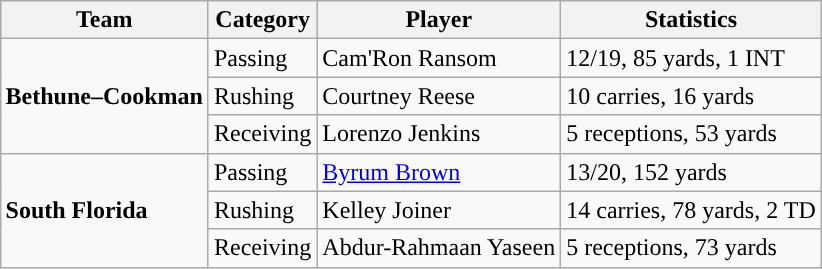<table class="wikitable" style="float: right;">
<tr>
<th>Team</th>
<th>Category</th>
<th>Player</th>
<th>Statistics</th>
</tr>
<tr>
<td rowspan=3><strong>Bethune–Cookman</strong></td>
<td>Passing</td>
<td>Cam'Ron Ransom</td>
<td>12/19, 85 yards, 1 INT</td>
</tr>
<tr>
<td>Rushing</td>
<td>Courtney Reese</td>
<td>10 carries, 16 yards</td>
</tr>
<tr>
<td>Receiving</td>
<td>Lorenzo Jenkins</td>
<td>5 receptions, 53 yards</td>
</tr>
<tr>
<td rowspan=3><strong>South Florida</strong></td>
<td>Passing</td>
<td><a href='#'>Byrum Brown</a></td>
<td>13/20, 152 yards</td>
</tr>
<tr>
<td>Rushing</td>
<td>Kelley Joiner</td>
<td>14 carries, 78 yards, 2 TD</td>
</tr>
<tr>
<td>Receiving</td>
<td>Abdur-Rahmaan Yaseen</td>
<td>5 receptions, 73 yards</td>
</tr>
</table>
